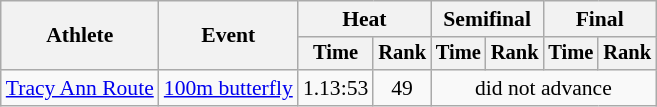<table class=wikitable style="font-size:90%">
<tr>
<th rowspan="2">Athlete</th>
<th rowspan="2">Event</th>
<th colspan="2">Heat</th>
<th colspan="2">Semifinal</th>
<th colspan="2">Final</th>
</tr>
<tr style="font-size:95%">
<th>Time</th>
<th>Rank</th>
<th>Time</th>
<th>Rank</th>
<th>Time</th>
<th>Rank</th>
</tr>
<tr align=center>
<td align=left><a href='#'>Tracy Ann Route</a></td>
<td align=left><a href='#'>100m butterfly</a></td>
<td>1.13:53</td>
<td>49</td>
<td colspan=4>did not advance</td>
</tr>
</table>
